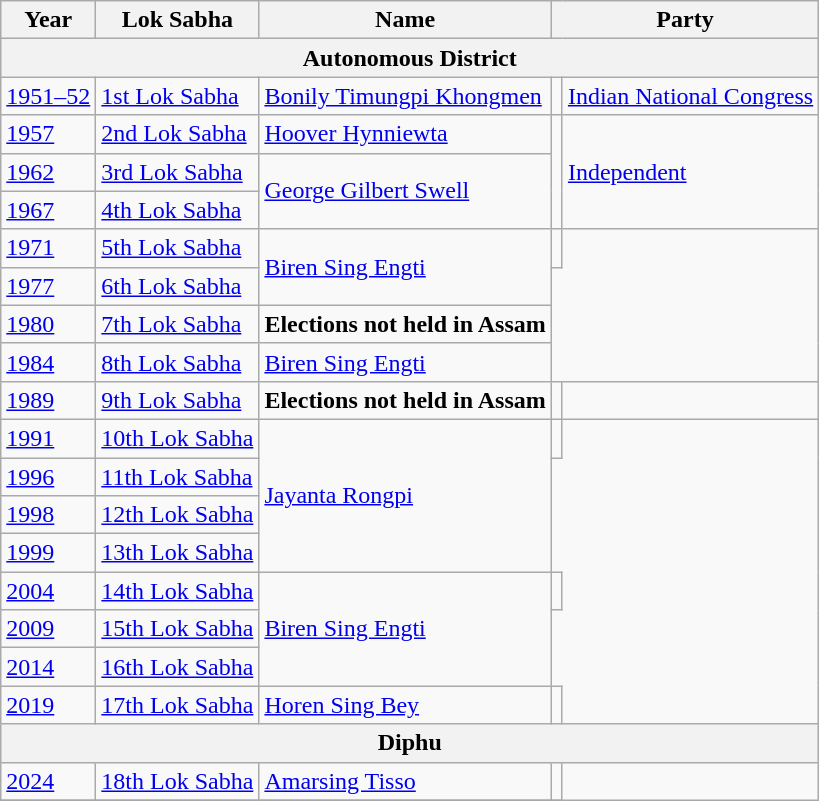<table class="wikitable sortable">
<tr>
<th>Year</th>
<th>Lok Sabha</th>
<th>Name</th>
<th colspan=2>Party</th>
</tr>
<tr>
<th colspan="5">Autonomous District</th>
</tr>
<tr>
<td><a href='#'>1951–52</a></td>
<td><a href='#'>1st Lok Sabha</a></td>
<td><a href='#'>Bonily Timungpi Khongmen</a></td>
<td></td>
<td><a href='#'>Indian National Congress</a></td>
</tr>
<tr>
<td><a href='#'>1957</a></td>
<td><a href='#'>2nd Lok Sabha</a></td>
<td><a href='#'>Hoover Hynniewta</a></td>
<td rowspan="3"></td>
<td rowspan="3"><a href='#'>Independent</a></td>
</tr>
<tr>
<td><a href='#'>1962</a></td>
<td><a href='#'>3rd Lok Sabha</a></td>
<td rowspan="2"><a href='#'>George Gilbert Swell</a></td>
</tr>
<tr>
<td><a href='#'>1967</a></td>
<td><a href='#'>4th Lok Sabha</a></td>
</tr>
<tr>
<td><a href='#'>1971</a></td>
<td><a href='#'>5th Lok Sabha</a></td>
<td rowspan="2"><a href='#'>Biren Sing Engti</a></td>
<td></td>
</tr>
<tr>
<td><a href='#'>1977</a></td>
<td><a href='#'>6th Lok Sabha</a></td>
</tr>
<tr>
<td><a href='#'>1980</a></td>
<td><a href='#'>7th Lok Sabha</a></td>
<td><strong>Elections not held in Assam</strong></td>
</tr>
<tr>
<td><a href='#'>1984</a></td>
<td><a href='#'>8th Lok Sabha</a></td>
<td><a href='#'>Biren Sing Engti</a></td>
</tr>
<tr>
<td><a href='#'>1989</a></td>
<td><a href='#'>9th Lok Sabha</a></td>
<td><strong>Elections not held in Assam</strong></td>
<td></td>
<td></td>
</tr>
<tr>
<td><a href='#'>1991</a></td>
<td><a href='#'>10th Lok Sabha</a></td>
<td rowspan="4"><a href='#'>Jayanta Rongpi</a></td>
<td></td>
</tr>
<tr>
<td><a href='#'>1996</a></td>
<td><a href='#'>11th Lok Sabha</a></td>
</tr>
<tr>
<td><a href='#'>1998</a></td>
<td><a href='#'>12th Lok Sabha</a></td>
</tr>
<tr>
<td><a href='#'>1999</a></td>
<td><a href='#'>13th Lok Sabha</a></td>
</tr>
<tr>
<td><a href='#'>2004</a></td>
<td><a href='#'>14th Lok Sabha</a></td>
<td rowspan="3"><a href='#'>Biren Sing Engti</a></td>
<td></td>
</tr>
<tr>
<td><a href='#'>2009</a></td>
<td><a href='#'>15th Lok Sabha</a></td>
</tr>
<tr>
<td><a href='#'>2014</a></td>
<td><a href='#'>16th Lok Sabha</a></td>
</tr>
<tr>
<td><a href='#'>2019</a></td>
<td><a href='#'>17th Lok Sabha</a></td>
<td><a href='#'>Horen Sing Bey</a></td>
<td></td>
</tr>
<tr>
<th colspan="5">Diphu</th>
</tr>
<tr>
<td><a href='#'>2024</a></td>
<td><a href='#'>18th Lok Sabha</a></td>
<td><a href='#'>Amarsing Tisso</a></td>
<td></td>
</tr>
<tr>
</tr>
</table>
